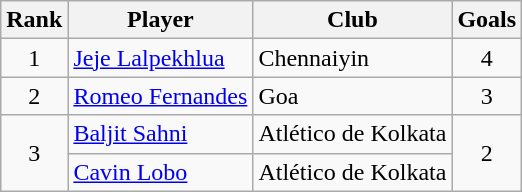<table class="wikitable sortable" style="text-align:center">
<tr>
<th>Rank</th>
<th>Player</th>
<th>Club</th>
<th>Goals</th>
</tr>
<tr>
<td>1</td>
<td align="left"> <a href='#'>Jeje Lalpekhlua</a></td>
<td align="left">Chennaiyin</td>
<td>4</td>
</tr>
<tr>
<td>2</td>
<td align="left"> <a href='#'>Romeo Fernandes</a></td>
<td align="left">Goa</td>
<td>3</td>
</tr>
<tr>
<td rowspan=2>3</td>
<td align="left"> <a href='#'>Baljit Sahni</a></td>
<td align="left">Atlético de Kolkata</td>
<td rowspan=2>2</td>
</tr>
<tr>
<td align="left"> <a href='#'>Cavin Lobo</a></td>
<td align="left">Atlético de Kolkata</td>
</tr>
</table>
